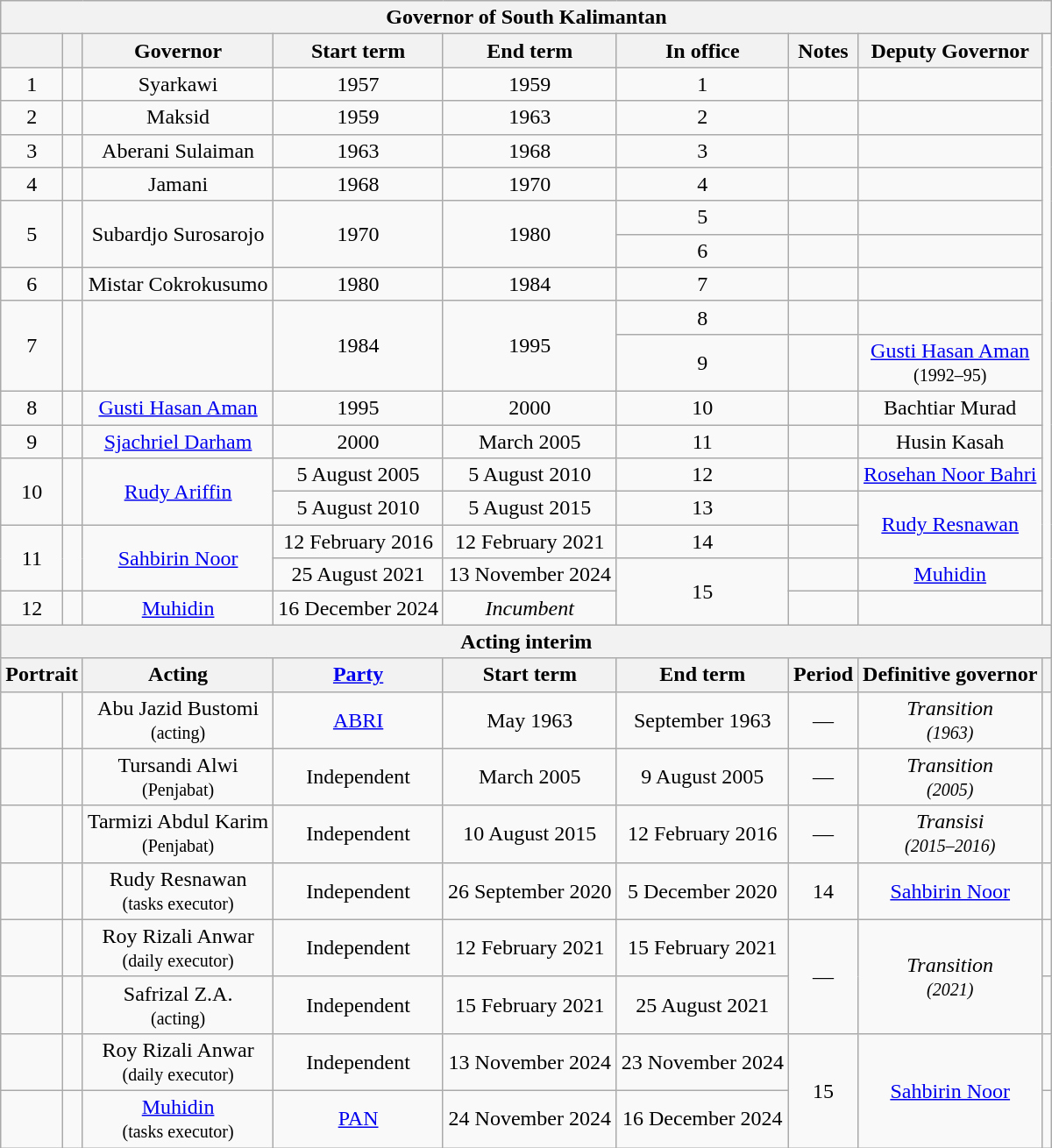<table class="wikitable" style="text-align:center;">
<tr>
<th colspan="9"> Governor of South Kalimantan </th>
</tr>
<tr>
<th></th>
<th></th>
<th>Governor<br></th>
<th>Start term</th>
<th>End term</th>
<th>In office</th>
<th>Notes</th>
<th>Deputy Governor</th>
</tr>
<tr>
<td>1</td>
<td></td>
<td>Syarkawi<br></td>
<td>1957</td>
<td>1959</td>
<td>1</td>
<td></td>
<td></td>
</tr>
<tr>
<td>2</td>
<td></td>
<td>Maksid<br></td>
<td>1959</td>
<td>1963</td>
<td>2</td>
<td></td>
<td></td>
</tr>
<tr>
<td>3</td>
<td></td>
<td>Aberani Sulaiman<br></td>
<td>1963</td>
<td>1968</td>
<td>3</td>
<td></td>
<td></td>
</tr>
<tr>
<td>4</td>
<td></td>
<td>Jamani<br></td>
<td>1968</td>
<td>1970</td>
<td>4</td>
<td></td>
<td></td>
</tr>
<tr>
<td rowspan=2>5</td>
<td rowspan=2></td>
<td rowspan=2>Subardjo Surosarojo<br></td>
<td rowspan=2>1970</td>
<td rowspan=2>1980</td>
<td>5</td>
<td></td>
<td></td>
</tr>
<tr>
<td>6</td>
<td></td>
<td></td>
</tr>
<tr>
<td>6</td>
<td></td>
<td>Mistar Cokrokusumo<br></td>
<td>1980</td>
<td>1984</td>
<td>7</td>
<td></td>
<td></td>
</tr>
<tr>
<td rowspan="2">7</td>
<td rowspan="2"></td>
<td rowspan="2"><br></td>
<td rowspan="2">1984</td>
<td rowspan="2">1995</td>
<td>8</td>
<td></td>
<td></td>
</tr>
<tr>
<td>9</td>
<td></td>
<td><a href='#'>Gusti Hasan Aman</a><br><small>(1992–95)</small></td>
</tr>
<tr>
<td>8</td>
<td></td>
<td><a href='#'>Gusti Hasan Aman</a><br></td>
<td>1995</td>
<td>2000</td>
<td>10</td>
<td></td>
<td>Bachtiar Murad</td>
</tr>
<tr>
<td>9</td>
<td></td>
<td><a href='#'>Sjachriel Darham</a><br></td>
<td>2000</td>
<td>March 2005</td>
<td>11</td>
<td></td>
<td>Husin Kasah</td>
</tr>
<tr>
<td rowspan=2>10</td>
<td rowspan=2></td>
<td rowspan=2><a href='#'>Rudy Ariffin</a><br></td>
<td>5 August 2005</td>
<td>5 August 2010</td>
<td>12</td>
<td></td>
<td><a href='#'>Rosehan Noor Bahri</a></td>
</tr>
<tr>
<td>5 August 2010</td>
<td>5 August 2015</td>
<td>13</td>
<td></td>
<td rowspan=2><a href='#'>Rudy Resnawan</a></td>
</tr>
<tr>
<td rowspan=2>11</td>
<td rowspan=2></td>
<td rowspan=2><a href='#'>Sahbirin Noor</a><br></td>
<td>12 February 2016</td>
<td>12 February 2021</td>
<td>14</td>
<td></td>
</tr>
<tr>
<td>25 August 2021</td>
<td>13 November 2024</td>
<td rowspan="2">15</td>
<td></td>
<td><a href='#'>Muhidin</a></td>
</tr>
<tr>
<td>12</td>
<td></td>
<td><a href='#'>Muhidin</a><br></td>
<td>16 December 2024</td>
<td><em>Incumbent</em></td>
<td></td>
<td></td>
</tr>
<tr>
<th Colspan="9">Acting interim</th>
</tr>
<tr>
<th colspan="2">Portrait</th>
<th>Acting</th>
<th><a href='#'>Party</a></th>
<th>Start term</th>
<th>End term</th>
<th>Period</th>
<th>Definitive governor</th>
<th></th>
</tr>
<tr>
<td></td>
<td></td>
<td>Abu Jazid Bustomi<br><small>(acting)<br></small></td>
<td><a href='#'>ABRI</a></td>
<td>May 1963</td>
<td>September 1963</td>
<td>—</td>
<td><em>Transition<br><small>(1963)</small></em></td>
<td></td>
</tr>
<tr>
<td></td>
<td></td>
<td>Tursandi Alwi<br><small>(Penjabat)</small><br></td>
<td>Independent</td>
<td>March 2005</td>
<td>9 August 2005</td>
<td>—</td>
<td><em>Transition<br><small>(2005)</small></em></td>
<td></td>
</tr>
<tr>
<td></td>
<td></td>
<td>Tarmizi Abdul Karim<br><small>(Penjabat)</small><br></td>
<td>Independent</td>
<td>10 August 2015</td>
<td>12 February 2016</td>
<td>—</td>
<td><em>Transisi<br><small>(2015–2016)</small></em></td>
<td></td>
</tr>
<tr>
<td></td>
<td></td>
<td>Rudy Resnawan<br><small>(tasks executor)</small><br></td>
<td>Independent</td>
<td>26 September 2020</td>
<td>5 December 2020</td>
<td>14</td>
<td><a href='#'>Sahbirin Noor</a></td>
<td></td>
</tr>
<tr>
<td></td>
<td></td>
<td>Roy Rizali Anwar<br><small>(daily executor)</small></td>
<td>Independent</td>
<td>12 February 2021</td>
<td>15 February 2021</td>
<td rowspan=2>—</td>
<td rowspan=2><em>Transition<br><small>(2021)</small></em></td>
<td></td>
</tr>
<tr>
<td></td>
<td></td>
<td>Safrizal Z.A.<br><small>(acting)</small><br></td>
<td>Independent</td>
<td>15 February 2021</td>
<td>25 August 2021</td>
<td></td>
</tr>
<tr>
<td></td>
<td></td>
<td>Roy Rizali Anwar<br><small>(daily executor)</small></td>
<td>Independent</td>
<td>13 November 2024</td>
<td>23 November 2024</td>
<td rowspan=2>15</td>
<td rowspan=2><a href='#'>Sahbirin Noor</a></td>
<td></td>
</tr>
<tr>
<td></td>
<td></td>
<td><a href='#'>Muhidin</a><br><small>(tasks executor)</small><br></td>
<td><a href='#'>PAN</a></td>
<td>24 November 2024</td>
<td>16 December 2024</td>
<td></td>
</tr>
</table>
